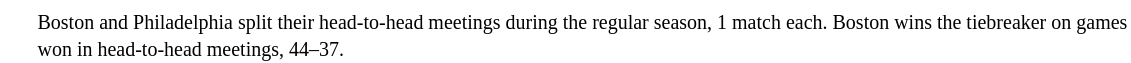<table width=60%>
<tr>
<td style="width: 20px;"></td>
<td bgcolor=#ffffff></td>
</tr>
<tr>
<td bgcolor=#ffffff></td>
<td bgcolor=#ffffff><small>Boston and Philadelphia split their head-to-head meetings during the regular season, 1 match each. Boston wins the tiebreaker on games won in head-to-head meetings, 44–37.</small></td>
</tr>
</table>
